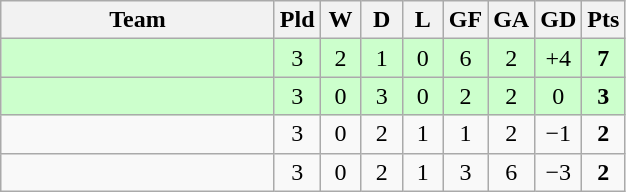<table class="wikitable" style="text-align: center;">
<tr>
<th width=175>Team</th>
<th width=20>Pld</th>
<th width=20>W</th>
<th width=20>D</th>
<th width=20>L</th>
<th width=20>GF</th>
<th width=20>GA</th>
<th width=20>GD</th>
<th width=20>Pts</th>
</tr>
<tr bgcolor=#ccffcc>
<td style="text-align:left;"></td>
<td>3</td>
<td>2</td>
<td>1</td>
<td>0</td>
<td>6</td>
<td>2</td>
<td>+4</td>
<td><strong>7</strong></td>
</tr>
<tr bgcolor=#ccffcc>
<td style="text-align:left;"></td>
<td>3</td>
<td>0</td>
<td>3</td>
<td>0</td>
<td>2</td>
<td>2</td>
<td>0</td>
<td><strong>3</strong></td>
</tr>
<tr>
<td style="text-align:left;"></td>
<td>3</td>
<td>0</td>
<td>2</td>
<td>1</td>
<td>1</td>
<td>2</td>
<td>−1</td>
<td><strong>2</strong></td>
</tr>
<tr>
<td style="text-align:left;"></td>
<td>3</td>
<td>0</td>
<td>2</td>
<td>1</td>
<td>3</td>
<td>6</td>
<td>−3</td>
<td><strong>2</strong></td>
</tr>
</table>
